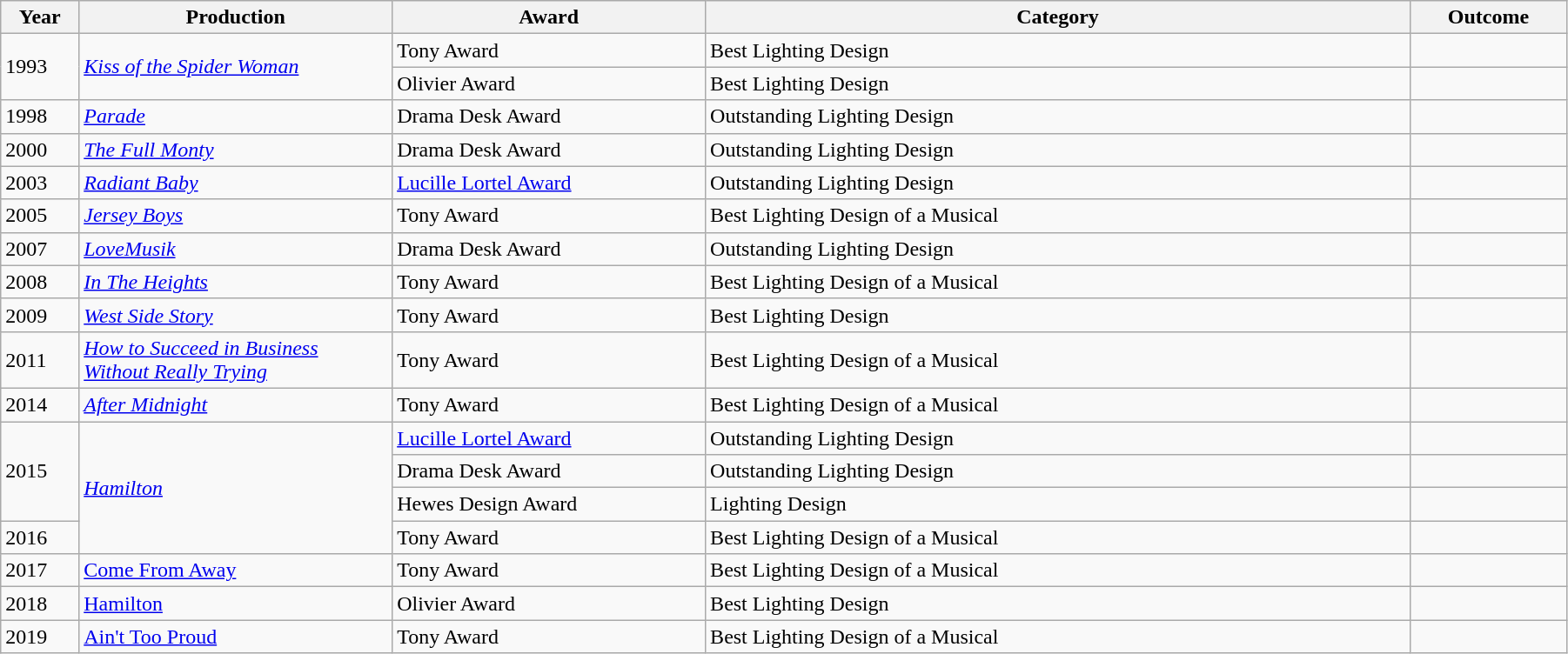<table class="wikitable" style="width:95%;">
<tr>
<th style="width:5%;">Year</th>
<th style="width:20%;">Production</th>
<th style="width:20%;">Award</th>
<th style="width:45%;">Category</th>
<th style="width:10%;">Outcome</th>
</tr>
<tr>
<td rowspan = "2">1993</td>
<td rowspan = "2"><em><a href='#'>Kiss of the Spider Woman</a></em></td>
<td>Tony Award</td>
<td>Best Lighting Design</td>
<td></td>
</tr>
<tr>
<td>Olivier Award</td>
<td>Best Lighting Design</td>
<td></td>
</tr>
<tr>
<td>1998</td>
<td><em><a href='#'>Parade</a></em></td>
<td>Drama Desk Award</td>
<td>Outstanding Lighting Design</td>
<td></td>
</tr>
<tr>
<td>2000</td>
<td><em><a href='#'>The Full Monty</a></em></td>
<td>Drama Desk Award</td>
<td>Outstanding Lighting Design</td>
<td></td>
</tr>
<tr>
<td>2003</td>
<td><em><a href='#'>Radiant Baby</a></em></td>
<td><a href='#'>Lucille Lortel Award</a></td>
<td>Outstanding Lighting Design</td>
<td></td>
</tr>
<tr>
<td>2005</td>
<td><em><a href='#'>Jersey Boys</a></em></td>
<td>Tony Award</td>
<td>Best Lighting Design of a Musical</td>
<td></td>
</tr>
<tr>
<td>2007</td>
<td><em><a href='#'>LoveMusik</a></em></td>
<td>Drama Desk Award</td>
<td>Outstanding Lighting Design</td>
<td></td>
</tr>
<tr>
<td>2008</td>
<td><em><a href='#'>In The Heights</a></em></td>
<td>Tony Award</td>
<td>Best Lighting Design of a Musical</td>
<td></td>
</tr>
<tr>
<td>2009</td>
<td><em><a href='#'>West Side Story</a></em></td>
<td>Tony Award</td>
<td>Best Lighting Design</td>
<td></td>
</tr>
<tr>
<td>2011</td>
<td><em><a href='#'>How to Succeed in Business Without Really Trying</a></em></td>
<td>Tony Award</td>
<td>Best Lighting Design of a Musical</td>
<td></td>
</tr>
<tr>
<td>2014</td>
<td><em><a href='#'>After Midnight</a></em></td>
<td>Tony Award</td>
<td>Best Lighting Design of a Musical</td>
<td></td>
</tr>
<tr>
<td rowspan="3">2015</td>
<td rowspan="4"><em><a href='#'>Hamilton</a></em></td>
<td><a href='#'>Lucille Lortel Award</a></td>
<td>Outstanding Lighting Design</td>
<td></td>
</tr>
<tr>
<td>Drama Desk Award</td>
<td>Outstanding Lighting Design</td>
<td></td>
</tr>
<tr>
<td>Hewes Design Award</td>
<td>Lighting Design</td>
<td></td>
</tr>
<tr>
<td>2016</td>
<td>Tony Award</td>
<td>Best Lighting Design of a Musical</td>
<td></td>
</tr>
<tr>
<td>2017</td>
<td><a href='#'>Come From Away</a></td>
<td>Tony Award</td>
<td>Best Lighting Design of a Musical</td>
<td></td>
</tr>
<tr>
<td>2018</td>
<td><a href='#'>Hamilton</a></td>
<td>Olivier Award</td>
<td>Best Lighting Design</td>
<td></td>
</tr>
<tr>
<td>2019</td>
<td><a href='#'>Ain't Too Proud</a></td>
<td>Tony Award</td>
<td>Best Lighting Design of a Musical</td>
<td></td>
</tr>
</table>
